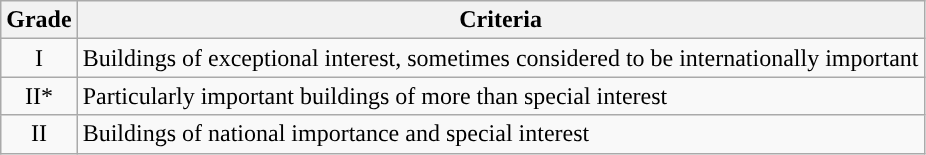<table class="wikitable">
<tr>
<th>Grade</th>
<th>Criteria</th>
</tr>
<tr>
<td align="center" >I</td>
<td>Buildings of exceptional interest, sometimes considered to be internationally important</td>
</tr>
<tr>
<td align="center" >II*</td>
<td>Particularly important buildings of more than special interest</td>
</tr>
<tr>
<td align="center" >II</td>
<td>Buildings of national importance and special interest</td>
</tr>
</table>
